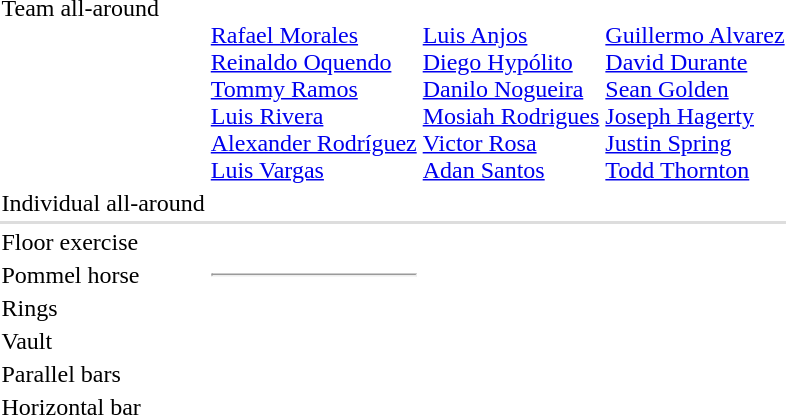<table>
<tr valign="top">
<td>Team all-around<br></td>
<td><br><a href='#'>Rafael Morales</a><br><a href='#'>Reinaldo Oquendo</a><br><a href='#'>Tommy Ramos</a><br><a href='#'>Luis Rivera</a><br><a href='#'>Alexander Rodríguez</a><br><a href='#'>Luis Vargas</a></td>
<td><br><a href='#'>Luis Anjos</a><br><a href='#'>Diego Hypólito</a><br><a href='#'>Danilo Nogueira</a><br><a href='#'>Mosiah Rodrigues</a><br><a href='#'>Victor Rosa</a><br><a href='#'>Adan Santos</a></td>
<td><br><a href='#'>Guillermo Alvarez</a><br><a href='#'>David Durante</a><br><a href='#'>Sean Golden</a><br><a href='#'>Joseph Hagerty</a><br><a href='#'>Justin Spring</a><br><a href='#'>Todd Thornton</a></td>
</tr>
<tr>
<td>Individual all-around<br></td>
<td></td>
<td></td>
<td></td>
</tr>
<tr bgcolor=#DDDDDD>
<td colspan=7></td>
</tr>
<tr>
<td>Floor exercise<br></td>
<td></td>
<td></td>
<td></td>
</tr>
<tr>
<td>Pommel horse<br></td>
<td><hr></td>
<td></td>
<td></td>
</tr>
<tr>
<td>Rings<br></td>
<td></td>
<td></td>
<td></td>
</tr>
<tr>
<td>Vault<br></td>
<td></td>
<td></td>
<td></td>
</tr>
<tr>
<td>Parallel bars<br></td>
<td></td>
<td></td>
<td></td>
</tr>
<tr>
<td>Horizontal bar<br></td>
<td></td>
<td></td>
<td></td>
</tr>
</table>
